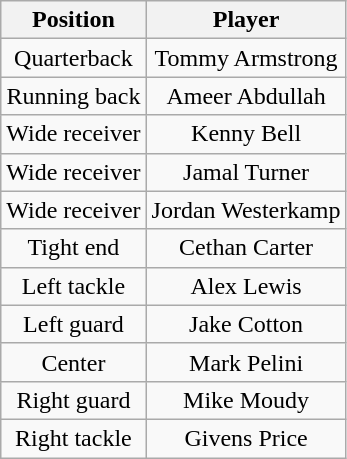<table class="wikitable" style="text-align: center;">
<tr>
<th>Position</th>
<th>Player</th>
</tr>
<tr>
<td>Quarterback</td>
<td>Tommy Armstrong</td>
</tr>
<tr>
<td>Running back</td>
<td>Ameer Abdullah</td>
</tr>
<tr>
<td>Wide receiver</td>
<td>Kenny Bell</td>
</tr>
<tr>
<td>Wide receiver</td>
<td>Jamal Turner</td>
</tr>
<tr>
<td>Wide receiver</td>
<td>Jordan Westerkamp</td>
</tr>
<tr>
<td>Tight end</td>
<td>Cethan Carter</td>
</tr>
<tr>
<td>Left tackle</td>
<td>Alex Lewis</td>
</tr>
<tr>
<td>Left guard</td>
<td>Jake Cotton</td>
</tr>
<tr>
<td>Center</td>
<td>Mark Pelini</td>
</tr>
<tr>
<td>Right guard</td>
<td>Mike Moudy</td>
</tr>
<tr>
<td>Right tackle</td>
<td>Givens Price</td>
</tr>
</table>
